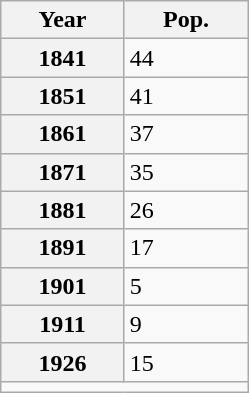<table class="wikitable" style="margin:0; border:1px solid darkgrey;">
<tr>
<th style="width:75px;">Year</th>
<th style="width:75px;">Pop.</th>
</tr>
<tr>
<th>1841</th>
<td>44  </td>
</tr>
<tr>
<th>1851</th>
<td>41  </td>
</tr>
<tr>
<th>1861</th>
<td>37 </td>
</tr>
<tr>
<th>1871</th>
<td>35 </td>
</tr>
<tr>
<th>1881</th>
<td>26 </td>
</tr>
<tr>
<th>1891</th>
<td>17 </td>
</tr>
<tr>
<th>1901</th>
<td>5 </td>
</tr>
<tr>
<th>1911</th>
<td>9 </td>
</tr>
<tr>
<th>1926</th>
<td>15 </td>
</tr>
<tr>
<td colspan="2" align="center"></td>
</tr>
</table>
